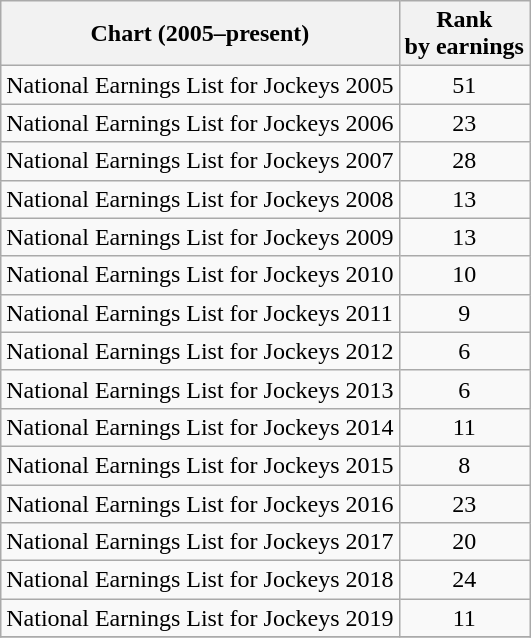<table class="wikitable sortable">
<tr>
<th>Chart (2005–present)</th>
<th>Rank<br>by earnings</th>
</tr>
<tr>
<td>National Earnings List for Jockeys 2005</td>
<td style="text-align:center;">51</td>
</tr>
<tr>
<td>National Earnings List for Jockeys 2006</td>
<td style="text-align:center;">23</td>
</tr>
<tr>
<td>National Earnings List for Jockeys 2007</td>
<td style="text-align:center;">28</td>
</tr>
<tr>
<td>National Earnings List for Jockeys 2008</td>
<td style="text-align:center;">13</td>
</tr>
<tr>
<td>National Earnings List for Jockeys 2009</td>
<td style="text-align:center;">13</td>
</tr>
<tr>
<td>National Earnings List for Jockeys 2010</td>
<td style="text-align:center;">10</td>
</tr>
<tr>
<td>National Earnings List for Jockeys 2011</td>
<td style="text-align:center;">9</td>
</tr>
<tr>
<td>National Earnings List for Jockeys 2012</td>
<td style="text-align:center;">6</td>
</tr>
<tr>
<td>National Earnings List for Jockeys 2013</td>
<td style="text-align:center;">6</td>
</tr>
<tr>
<td>National Earnings List for Jockeys 2014</td>
<td style="text-align:center;">11</td>
</tr>
<tr>
<td>National Earnings List for Jockeys 2015</td>
<td style="text-align:center;">8</td>
</tr>
<tr>
<td>National Earnings List for Jockeys 2016</td>
<td style="text-align:center;">23</td>
</tr>
<tr>
<td>National Earnings List for Jockeys 2017</td>
<td style="text-align:center;">20</td>
</tr>
<tr>
<td>National Earnings List for Jockeys 2018</td>
<td style="text-align:center;">24</td>
</tr>
<tr>
<td>National Earnings List for Jockeys 2019</td>
<td style="text-align:center;">11</td>
</tr>
<tr>
</tr>
</table>
